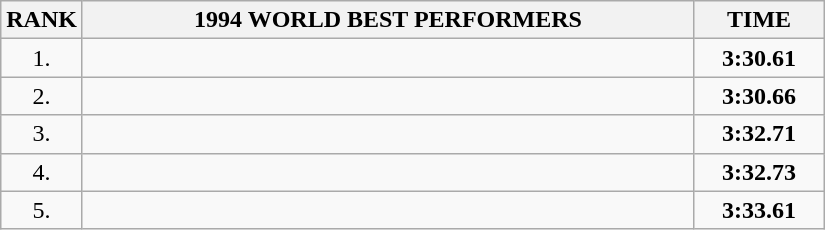<table class=wikitable>
<tr>
<th>RANK</th>
<th align="center" style="width: 25em">1994 WORLD BEST PERFORMERS</th>
<th align="center" style="width: 5em">TIME</th>
</tr>
<tr>
<td align="center">1.</td>
<td></td>
<td align="center"><strong>3:30.61</strong></td>
</tr>
<tr>
<td align="center">2.</td>
<td></td>
<td align="center"><strong>3:30.66</strong></td>
</tr>
<tr>
<td align="center">3.</td>
<td></td>
<td align="center"><strong>3:32.71</strong></td>
</tr>
<tr>
<td align="center">4.</td>
<td></td>
<td align="center"><strong>3:32.73</strong></td>
</tr>
<tr>
<td align="center">5.</td>
<td></td>
<td align="center"><strong>3:33.61</strong></td>
</tr>
</table>
